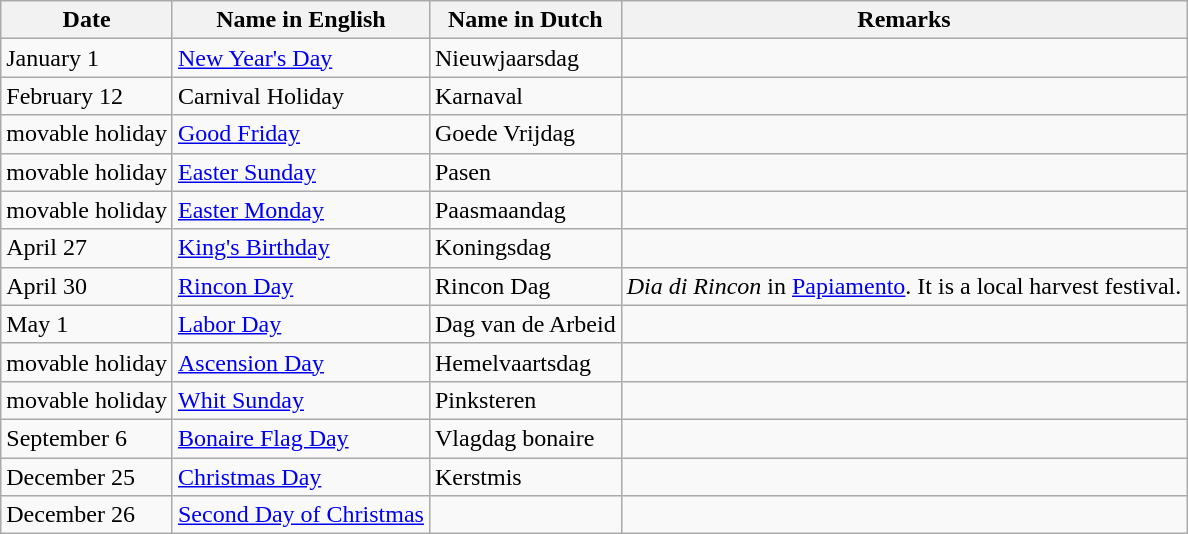<table class="wikitable">
<tr>
<th>Date</th>
<th>Name in English</th>
<th>Name in Dutch</th>
<th>Remarks</th>
</tr>
<tr>
<td>January 1</td>
<td><a href='#'>New Year's Day</a></td>
<td>Nieuwjaarsdag</td>
<td></td>
</tr>
<tr>
<td>February 12</td>
<td>Carnival Holiday</td>
<td>Karnaval</td>
<td></td>
</tr>
<tr>
<td>movable holiday</td>
<td><a href='#'>Good Friday</a></td>
<td>Goede Vrijdag</td>
<td></td>
</tr>
<tr>
<td>movable holiday</td>
<td><a href='#'>Easter Sunday</a></td>
<td>Pasen</td>
<td></td>
</tr>
<tr>
<td>movable holiday</td>
<td><a href='#'>Easter Monday</a></td>
<td>Paasmaandag</td>
<td></td>
</tr>
<tr>
<td>April 27</td>
<td><a href='#'>King's Birthday</a></td>
<td>Koningsdag</td>
<td></td>
</tr>
<tr>
<td>April 30</td>
<td><a href='#'>Rincon Day</a></td>
<td>Rincon Dag</td>
<td><em>Dia di Rincon</em> in <a href='#'>Papiamento</a>. It is a local harvest festival.</td>
</tr>
<tr>
<td>May 1</td>
<td><a href='#'>Labor Day</a></td>
<td>Dag van de Arbeid</td>
<td></td>
</tr>
<tr>
<td>movable holiday</td>
<td><a href='#'>Ascension Day</a></td>
<td>Hemelvaartsdag</td>
<td></td>
</tr>
<tr>
<td>movable holiday</td>
<td><a href='#'>Whit Sunday</a></td>
<td>Pinksteren</td>
<td></td>
</tr>
<tr>
<td>September 6</td>
<td><a href='#'>Bonaire Flag Day</a></td>
<td>Vlagdag bonaire</td>
<td></td>
</tr>
<tr>
<td>December 25</td>
<td><a href='#'>Christmas Day</a></td>
<td>Kerstmis</td>
<td></td>
</tr>
<tr>
<td>December 26</td>
<td><a href='#'>Second Day of Christmas</a></td>
<td></td>
<td></td>
</tr>
</table>
